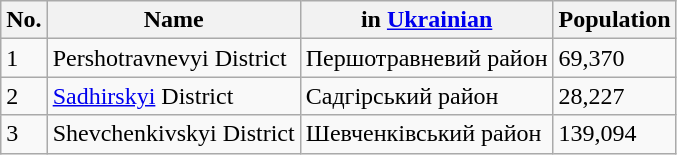<table class="wikitable">
<tr>
<th>No.</th>
<th>Name</th>
<th>in <a href='#'>Ukrainian</a></th>
<th>Population</th>
</tr>
<tr>
<td>1</td>
<td>Pershotravnevyi District</td>
<td>Першотравневий район</td>
<td>69,370</td>
</tr>
<tr>
<td>2</td>
<td><a href='#'>Sadhirskyi</a> District</td>
<td>Садгірський район</td>
<td>28,227</td>
</tr>
<tr>
<td>3</td>
<td>Shevchenkivskyi District</td>
<td>Шевченківський район</td>
<td>139,094</td>
</tr>
</table>
